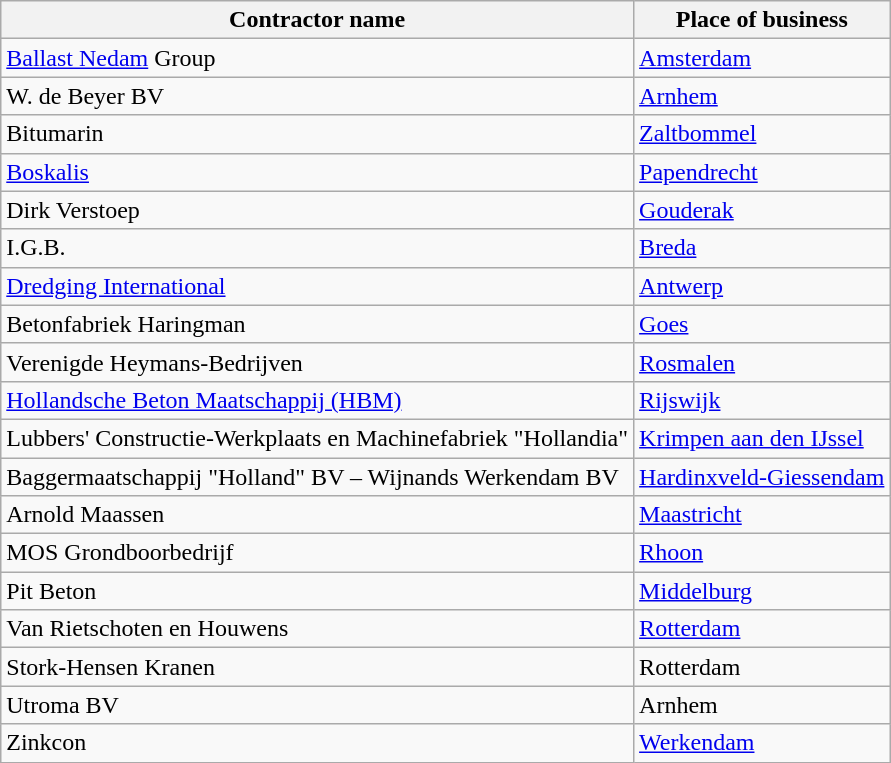<table class="wikitable">
<tr>
<th>Contractor name</th>
<th>Place of business</th>
</tr>
<tr>
<td><a href='#'>Ballast Nedam</a> Group</td>
<td><a href='#'>Amsterdam</a></td>
</tr>
<tr>
<td>W. de Beyer BV</td>
<td><a href='#'>Arnhem</a></td>
</tr>
<tr>
<td>Bitumarin</td>
<td><a href='#'>Zaltbommel</a></td>
</tr>
<tr>
<td><a href='#'>Boskalis</a></td>
<td><a href='#'>Papendrecht</a></td>
</tr>
<tr>
<td>Dirk Verstoep</td>
<td><a href='#'>Gouderak</a></td>
</tr>
<tr>
<td>I.G.B.</td>
<td><a href='#'>Breda</a></td>
</tr>
<tr>
<td><a href='#'>Dredging International</a></td>
<td><a href='#'>Antwerp</a></td>
</tr>
<tr>
<td>Betonfabriek Haringman</td>
<td><a href='#'>Goes</a></td>
</tr>
<tr>
<td>Verenigde Heymans-Bedrijven</td>
<td><a href='#'>Rosmalen</a></td>
</tr>
<tr>
<td><a href='#'>Hollandsche Beton Maatschappij (HBM)</a></td>
<td><a href='#'>Rijswijk</a></td>
</tr>
<tr>
<td>Lubbers' Constructie-Werkplaats en Machinefabriek "Hollandia"</td>
<td><a href='#'>Krimpen aan den IJssel</a></td>
</tr>
<tr>
<td>Baggermaatschappij "Holland" BV – Wijnands Werkendam BV</td>
<td><a href='#'>Hardinxveld-Giessendam</a></td>
</tr>
<tr>
<td>Arnold Maassen</td>
<td><a href='#'>Maastricht</a></td>
</tr>
<tr>
<td>MOS Grondboorbedrijf</td>
<td><a href='#'>Rhoon</a></td>
</tr>
<tr>
<td>Pit Beton</td>
<td><a href='#'>Middelburg</a></td>
</tr>
<tr>
<td>Van Rietschoten en Houwens</td>
<td><a href='#'>Rotterdam</a></td>
</tr>
<tr>
<td>Stork-Hensen Kranen</td>
<td>Rotterdam</td>
</tr>
<tr>
<td>Utroma BV</td>
<td>Arnhem</td>
</tr>
<tr>
<td>Zinkcon</td>
<td><a href='#'>Werkendam</a></td>
</tr>
</table>
